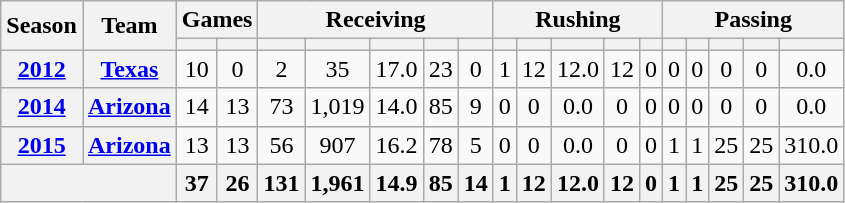<table class="wikitable" style="text-align:center;">
<tr>
<th rowspan="2">Season</th>
<th rowspan="2">Team</th>
<th colspan="2">Games</th>
<th colspan="5">Receiving</th>
<th colspan="5">Rushing</th>
<th colspan="5">Passing</th>
</tr>
<tr>
<th></th>
<th></th>
<th></th>
<th></th>
<th></th>
<th></th>
<th></th>
<th></th>
<th></th>
<th></th>
<th></th>
<th></th>
<th></th>
<th></th>
<th></th>
<th></th>
<th></th>
</tr>
<tr>
<th><a href='#'>2012</a></th>
<th><a href='#'>Texas</a></th>
<td>10</td>
<td>0</td>
<td>2</td>
<td>35</td>
<td>17.0</td>
<td>23</td>
<td>0</td>
<td>1</td>
<td>12</td>
<td>12.0</td>
<td>12</td>
<td>0</td>
<td>0</td>
<td>0</td>
<td>0</td>
<td>0</td>
<td>0.0</td>
</tr>
<tr>
<th><a href='#'>2014</a></th>
<th><a href='#'>Arizona</a></th>
<td>14</td>
<td>13</td>
<td>73</td>
<td>1,019</td>
<td>14.0</td>
<td>85</td>
<td>9</td>
<td>0</td>
<td>0</td>
<td>0.0</td>
<td>0</td>
<td>0</td>
<td>0</td>
<td>0</td>
<td>0</td>
<td>0</td>
<td>0.0</td>
</tr>
<tr>
<th><a href='#'>2015</a></th>
<th><a href='#'>Arizona</a></th>
<td>13</td>
<td>13</td>
<td>56</td>
<td>907</td>
<td>16.2</td>
<td>78</td>
<td>5</td>
<td>0</td>
<td>0</td>
<td>0.0</td>
<td>0</td>
<td>0</td>
<td>1</td>
<td>1</td>
<td>25</td>
<td>25</td>
<td>310.0</td>
</tr>
<tr>
<th colspan="2"></th>
<th>37</th>
<th>26</th>
<th>131</th>
<th>1,961</th>
<th>14.9</th>
<th>85</th>
<th>14</th>
<th>1</th>
<th>12</th>
<th>12.0</th>
<th>12</th>
<th>0</th>
<th>1</th>
<th>1</th>
<th>25</th>
<th>25</th>
<th>310.0</th>
</tr>
</table>
